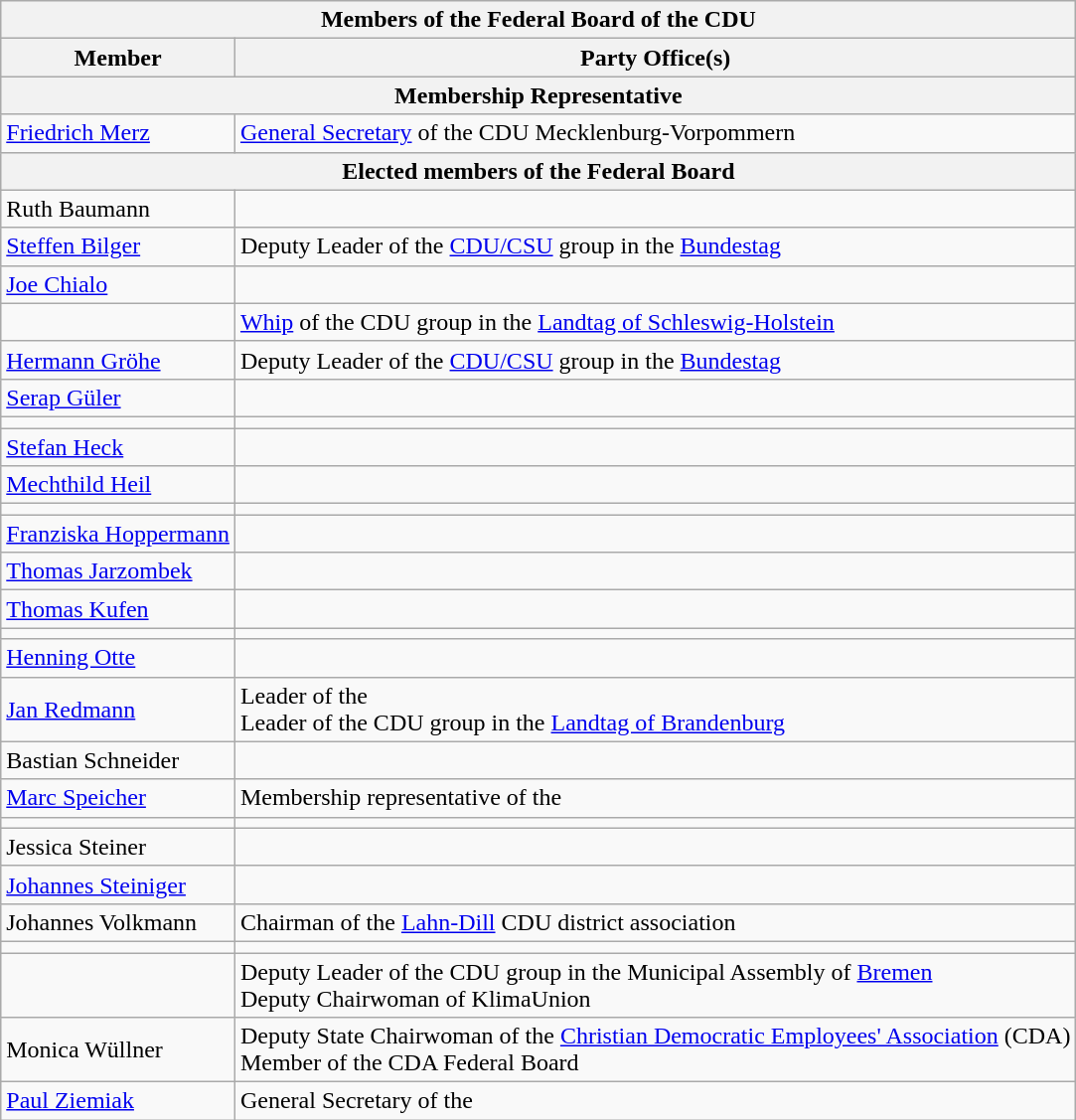<table class="wikitable">
<tr>
<th colspan="2">Members of the Federal Board of the CDU</th>
</tr>
<tr>
<th>Member</th>
<th>Party Office(s)</th>
</tr>
<tr>
<th colspan="2">Membership Representative</th>
</tr>
<tr>
<td><a href='#'>Friedrich Merz</a></td>
<td><a href='#'>General Secretary</a> of the CDU Mecklenburg-Vorpommern</td>
</tr>
<tr>
<th colspan="2">Elected members of the Federal Board</th>
</tr>
<tr>
<td>Ruth Baumann</td>
<td></td>
</tr>
<tr>
<td><a href='#'>Steffen Bilger</a></td>
<td>Deputy Leader of the <a href='#'>CDU/CSU</a> group in the <a href='#'>Bundestag</a></td>
</tr>
<tr>
<td><a href='#'>Joe Chialo</a></td>
<td></td>
</tr>
<tr>
<td></td>
<td><a href='#'>Whip</a> of the CDU group in the <a href='#'>Landtag of Schleswig-Holstein</a></td>
</tr>
<tr>
<td><a href='#'>Hermann Gröhe</a></td>
<td>Deputy Leader of the <a href='#'>CDU/CSU</a> group in the <a href='#'>Bundestag</a></td>
</tr>
<tr>
<td><a href='#'>Serap Güler</a></td>
<td></td>
</tr>
<tr>
<td></td>
<td></td>
</tr>
<tr>
<td><a href='#'>Stefan Heck</a></td>
<td></td>
</tr>
<tr>
<td><a href='#'>Mechthild Heil</a></td>
<td></td>
</tr>
<tr>
<td></td>
<td></td>
</tr>
<tr>
<td><a href='#'>Franziska Hoppermann</a></td>
<td></td>
</tr>
<tr>
<td><a href='#'>Thomas Jarzombek</a></td>
<td></td>
</tr>
<tr>
<td><a href='#'>Thomas Kufen</a></td>
<td></td>
</tr>
<tr>
<td></td>
<td></td>
</tr>
<tr>
<td><a href='#'>Henning Otte</a></td>
<td></td>
</tr>
<tr>
<td><a href='#'>Jan Redmann</a></td>
<td>Leader of the <br>Leader of the CDU group in the <a href='#'>Landtag of Brandenburg</a></td>
</tr>
<tr>
<td>Bastian Schneider</td>
<td></td>
</tr>
<tr>
<td><a href='#'>Marc Speicher</a></td>
<td>Membership representative of the </td>
</tr>
<tr>
<td></td>
<td></td>
</tr>
<tr>
<td>Jessica Steiner</td>
<td></td>
</tr>
<tr>
<td><a href='#'>Johannes Steiniger</a></td>
<td></td>
</tr>
<tr>
<td>Johannes Volkmann</td>
<td>Chairman of the <a href='#'>Lahn-Dill</a> CDU district association</td>
</tr>
<tr>
<td></td>
<td></td>
</tr>
<tr>
<td></td>
<td>Deputy Leader of the CDU group in the Municipal Assembly of <a href='#'>Bremen</a><br>Deputy Chairwoman of KlimaUnion</td>
</tr>
<tr>
<td>Monica Wüllner</td>
<td>Deputy State Chairwoman of the <a href='#'>Christian Democratic Employees' Association</a> (CDA)<br>Member of the CDA Federal Board</td>
</tr>
<tr>
<td><a href='#'>Paul Ziemiak</a></td>
<td>General Secretary of the </td>
</tr>
</table>
